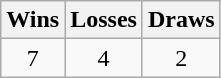<table class="wikitable">
<tr>
<th>Wins</th>
<th>Losses</th>
<th>Draws</th>
</tr>
<tr>
<td align=center>7</td>
<td align=center>4</td>
<td align=center>2</td>
</tr>
</table>
